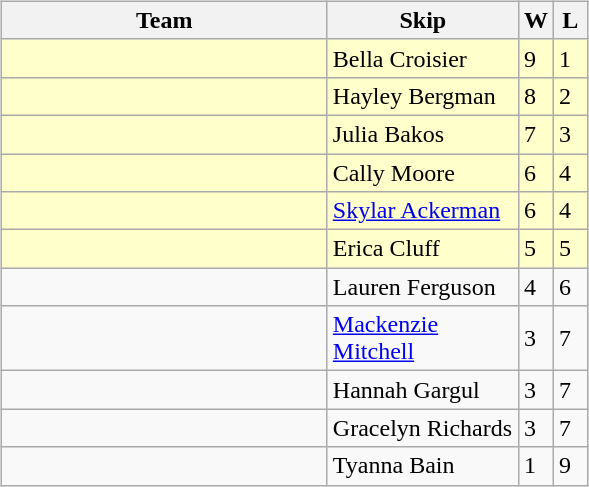<table>
<tr>
<td valign=top width=10%><br><table class=wikitable>
<tr>
<th width=210>Team</th>
<th width=120>Skip</th>
<th width=15>W</th>
<th width=15>L</th>
</tr>
<tr bgcolor=#ffffcc>
<td></td>
<td>Bella Croisier</td>
<td>9</td>
<td>1</td>
</tr>
<tr bgcolor=#ffffcc>
<td></td>
<td>Hayley Bergman</td>
<td>8</td>
<td>2</td>
</tr>
<tr bgcolor=#ffffcc>
<td></td>
<td>Julia Bakos</td>
<td>7</td>
<td>3</td>
</tr>
<tr bgcolor=#ffffcc>
<td></td>
<td>Cally Moore</td>
<td>6</td>
<td>4</td>
</tr>
<tr bgcolor=#ffffcc>
<td></td>
<td><a href='#'>Skylar Ackerman</a></td>
<td>6</td>
<td>4</td>
</tr>
<tr bgcolor=#ffffcc>
<td></td>
<td>Erica Cluff</td>
<td>5</td>
<td>5</td>
</tr>
<tr>
<td></td>
<td>Lauren Ferguson</td>
<td>4</td>
<td>6</td>
</tr>
<tr>
<td></td>
<td><a href='#'>Mackenzie Mitchell</a></td>
<td>3</td>
<td>7</td>
</tr>
<tr>
<td></td>
<td>Hannah Gargul</td>
<td>3</td>
<td>7</td>
</tr>
<tr>
<td></td>
<td>Gracelyn Richards</td>
<td>3</td>
<td>7</td>
</tr>
<tr>
<td></td>
<td>Tyanna Bain</td>
<td>1</td>
<td>9</td>
</tr>
</table>
</td>
</tr>
</table>
